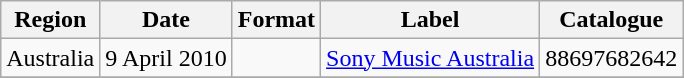<table class="wikitable plainrowheaders">
<tr>
<th scope="col">Region</th>
<th scope="col">Date</th>
<th scope="col">Format</th>
<th scope="col">Label</th>
<th scope="col">Catalogue</th>
</tr>
<tr>
<td>Australia</td>
<td>9 April 2010</td>
<td></td>
<td><a href='#'>Sony Music Australia</a></td>
<td>88697682642</td>
</tr>
<tr>
</tr>
</table>
